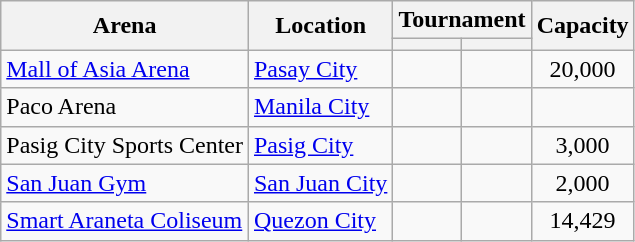<table class="wikitable sortable">
<tr>
<th rowspan="2">Arena</th>
<th rowspan="2">Location</th>
<th colspan="2">Tournament</th>
<th rowspan="2">Capacity</th>
</tr>
<tr>
<th></th>
<th></th>
</tr>
<tr>
<td><a href='#'>Mall of Asia Arena</a></td>
<td><a href='#'>Pasay City</a></td>
<td align="center"></td>
<td></td>
<td align="center">20,000</td>
</tr>
<tr>
<td>Paco Arena</td>
<td><a href='#'>Manila City</a></td>
<td align="center"></td>
<td align="center"></td>
<td align="center"></td>
</tr>
<tr>
<td>Pasig City Sports Center</td>
<td><a href='#'>Pasig City</a></td>
<td align="center"></td>
<td></td>
<td align="center">3,000</td>
</tr>
<tr>
<td><a href='#'>San Juan Gym</a></td>
<td><a href='#'>San Juan City</a></td>
<td align="center"></td>
<td></td>
<td align="center">2,000</td>
</tr>
<tr>
<td><a href='#'>Smart Araneta Coliseum</a></td>
<td><a href='#'>Quezon City</a></td>
<td></td>
<td align="center"></td>
<td align="center">14,429</td>
</tr>
</table>
